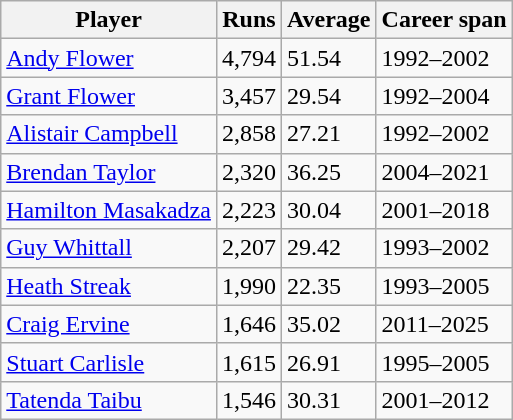<table class="wikitable">
<tr>
<th>Player</th>
<th>Runs</th>
<th>Average</th>
<th>Career span</th>
</tr>
<tr>
<td><a href='#'>Andy Flower</a></td>
<td>4,794</td>
<td>51.54</td>
<td>1992–2002</td>
</tr>
<tr>
<td><a href='#'>Grant Flower</a></td>
<td>3,457</td>
<td>29.54</td>
<td>1992–2004</td>
</tr>
<tr>
<td><a href='#'>Alistair Campbell</a></td>
<td>2,858</td>
<td>27.21</td>
<td>1992–2002</td>
</tr>
<tr>
<td><a href='#'>Brendan Taylor</a></td>
<td>2,320</td>
<td>36.25</td>
<td>2004–2021</td>
</tr>
<tr>
<td><a href='#'>Hamilton Masakadza</a></td>
<td>2,223</td>
<td>30.04</td>
<td>2001–2018</td>
</tr>
<tr>
<td><a href='#'>Guy Whittall</a></td>
<td>2,207</td>
<td>29.42</td>
<td>1993–2002</td>
</tr>
<tr>
<td><a href='#'>Heath Streak</a></td>
<td>1,990</td>
<td>22.35</td>
<td>1993–2005</td>
</tr>
<tr>
<td><a href='#'>Craig Ervine</a></td>
<td>1,646</td>
<td>35.02</td>
<td>2011–2025</td>
</tr>
<tr>
<td><a href='#'>Stuart Carlisle</a></td>
<td>1,615</td>
<td>26.91</td>
<td>1995–2005</td>
</tr>
<tr>
<td><a href='#'>Tatenda Taibu</a></td>
<td>1,546</td>
<td>30.31</td>
<td>2001–2012</td>
</tr>
</table>
